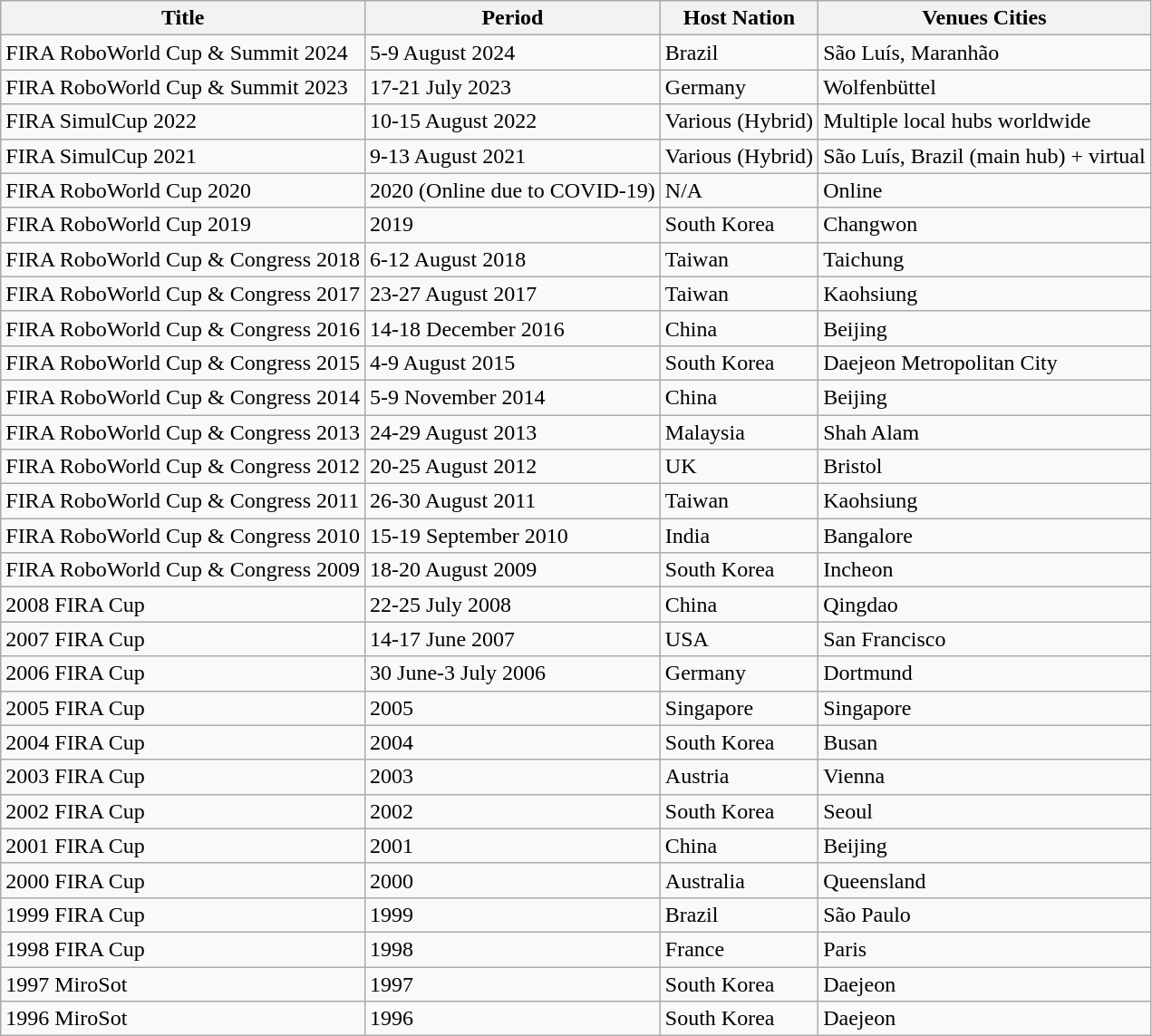<table class="wikitable">
<tr>
<th>Title</th>
<th>Period</th>
<th>Host Nation</th>
<th>Venues Cities</th>
</tr>
<tr>
<td>FIRA RoboWorld Cup & Summit 2024</td>
<td>5-9 August 2024</td>
<td>Brazil</td>
<td>São Luís, Maranhão</td>
</tr>
<tr>
<td>FIRA RoboWorld Cup & Summit 2023</td>
<td>17-21 July 2023</td>
<td>Germany</td>
<td>Wolfenbüttel</td>
</tr>
<tr>
<td>FIRA SimulCup 2022</td>
<td>10-15 August 2022</td>
<td>Various (Hybrid)</td>
<td>Multiple local hubs worldwide</td>
</tr>
<tr>
<td>FIRA SimulCup 2021</td>
<td>9-13 August 2021</td>
<td>Various (Hybrid)</td>
<td>São Luís, Brazil (main hub) + virtual</td>
</tr>
<tr>
<td>FIRA RoboWorld Cup 2020</td>
<td>2020 (Online due to COVID-19)</td>
<td>N/A</td>
<td>Online</td>
</tr>
<tr>
<td>FIRA RoboWorld Cup 2019</td>
<td>2019</td>
<td>South Korea</td>
<td>Changwon</td>
</tr>
<tr>
<td>FIRA RoboWorld Cup & Congress 2018</td>
<td>6-12 August 2018</td>
<td>Taiwan</td>
<td>Taichung</td>
</tr>
<tr>
<td>FIRA RoboWorld Cup & Congress 2017</td>
<td>23-27 August 2017</td>
<td>Taiwan</td>
<td>Kaohsiung</td>
</tr>
<tr>
<td>FIRA RoboWorld Cup & Congress 2016</td>
<td>14-18 December 2016</td>
<td>China</td>
<td>Beijing</td>
</tr>
<tr>
<td>FIRA RoboWorld Cup & Congress 2015</td>
<td>4-9 August 2015</td>
<td>South Korea</td>
<td>Daejeon Metropolitan City</td>
</tr>
<tr>
<td>FIRA RoboWorld Cup & Congress 2014</td>
<td>5-9 November 2014</td>
<td>China</td>
<td>Beijing</td>
</tr>
<tr>
<td>FIRA RoboWorld Cup & Congress 2013</td>
<td>24-29 August 2013</td>
<td>Malaysia</td>
<td>Shah Alam</td>
</tr>
<tr>
<td>FIRA RoboWorld Cup & Congress 2012</td>
<td>20-25 August 2012</td>
<td>UK</td>
<td>Bristol</td>
</tr>
<tr>
<td>FIRA RoboWorld Cup & Congress 2011</td>
<td>26-30 August 2011</td>
<td>Taiwan</td>
<td>Kaohsiung</td>
</tr>
<tr>
<td>FIRA RoboWorld Cup & Congress 2010</td>
<td>15-19 September 2010</td>
<td>India</td>
<td>Bangalore</td>
</tr>
<tr>
<td>FIRA RoboWorld Cup & Congress 2009</td>
<td>18-20 August 2009</td>
<td>South Korea</td>
<td>Incheon</td>
</tr>
<tr>
<td>2008 FIRA Cup</td>
<td>22-25 July 2008</td>
<td>China</td>
<td>Qingdao</td>
</tr>
<tr>
<td>2007 FIRA Cup</td>
<td>14-17 June 2007</td>
<td>USA</td>
<td>San Francisco</td>
</tr>
<tr>
<td>2006 FIRA Cup</td>
<td>30 June-3 July 2006</td>
<td>Germany</td>
<td>Dortmund</td>
</tr>
<tr>
<td>2005 FIRA Cup</td>
<td>2005</td>
<td>Singapore</td>
<td>Singapore</td>
</tr>
<tr>
<td>2004 FIRA Cup</td>
<td>2004</td>
<td>South Korea</td>
<td>Busan</td>
</tr>
<tr>
<td>2003 FIRA Cup</td>
<td>2003</td>
<td>Austria</td>
<td>Vienna</td>
</tr>
<tr>
<td>2002 FIRA Cup</td>
<td>2002</td>
<td>South Korea</td>
<td>Seoul</td>
</tr>
<tr>
<td>2001 FIRA Cup</td>
<td>2001</td>
<td>China</td>
<td>Beijing</td>
</tr>
<tr>
<td>2000 FIRA Cup</td>
<td>2000</td>
<td>Australia</td>
<td>Queensland</td>
</tr>
<tr>
<td>1999 FIRA Cup</td>
<td>1999</td>
<td>Brazil</td>
<td>São Paulo</td>
</tr>
<tr>
<td>1998 FIRA Cup</td>
<td>1998</td>
<td>France</td>
<td>Paris</td>
</tr>
<tr>
<td>1997 MiroSot</td>
<td>1997</td>
<td>South Korea</td>
<td>Daejeon</td>
</tr>
<tr>
<td>1996 MiroSot</td>
<td>1996</td>
<td>South Korea</td>
<td>Daejeon</td>
</tr>
</table>
